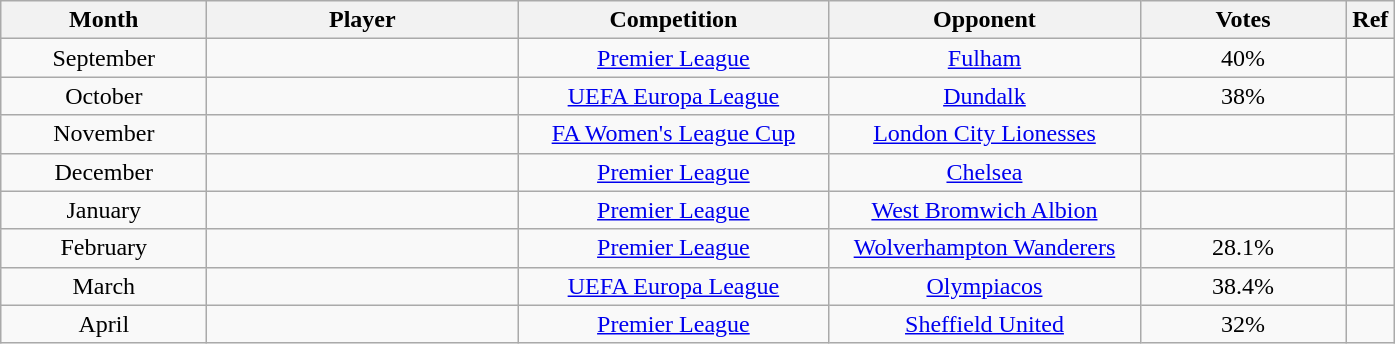<table class="wikitable" style="text-align:center">
<tr>
<th>Month</th>
<th>Player</th>
<th>Competition</th>
<th>Opponent</th>
<th>Votes</th>
<th>Ref</th>
</tr>
<tr>
<td style="width:130px;">September</td>
<td style="width:200px;"></td>
<td style="width:200px;"><a href='#'>Premier League</a></td>
<td style="width:200px;"><a href='#'>Fulham</a></td>
<td style="width:130px;">40%</td>
<td style="width:25px;"></td>
</tr>
<tr>
<td style="width:130px;">October</td>
<td style="width:200px;"></td>
<td style="width:200px;"><a href='#'>UEFA Europa League</a></td>
<td style="width:200px;"><a href='#'>Dundalk</a></td>
<td style="width:130px;">38%</td>
<td style="width:25px;"></td>
</tr>
<tr>
<td style="width:130px;">November</td>
<td style="width:200px;"></td>
<td style="width:200px;"><a href='#'>FA Women's League Cup</a></td>
<td style="width:200px;"><a href='#'>London City Lionesses</a></td>
<td style="width:130px;"></td>
<td style="width:25px;"></td>
</tr>
<tr>
<td style="width:130px;">December</td>
<td style="width:200px;"></td>
<td style="width:200px;"><a href='#'>Premier League</a></td>
<td style="width:200px;"><a href='#'>Chelsea</a></td>
<td style="width:130px;"></td>
<td style="width:25px;"></td>
</tr>
<tr>
<td style="width:130px;">January</td>
<td style="width:200px;"></td>
<td style="width:200px;"><a href='#'>Premier League</a></td>
<td style="width:200px;"><a href='#'>West Bromwich Albion</a></td>
<td style="width:130px;"></td>
<td style="width:25px;"></td>
</tr>
<tr>
<td style="width:130px;">February</td>
<td style="width:200px;"></td>
<td style="width:200px;"><a href='#'>Premier League</a></td>
<td style="width:200px;"><a href='#'>Wolverhampton Wanderers</a></td>
<td style="width:130px;">28.1%</td>
<td style="width:25px;"></td>
</tr>
<tr>
<td style="width:130px;">March</td>
<td style="width:200px;"></td>
<td style="width:200px;"><a href='#'>UEFA Europa League</a></td>
<td style="width:200px;"><a href='#'>Olympiacos</a></td>
<td style="width:130px;">38.4%</td>
<td style="width:25px;"></td>
</tr>
<tr>
<td style="width:130px;">April</td>
<td style="width:200px;"></td>
<td style="width:200px;"><a href='#'>Premier League</a></td>
<td style="width:200px;"><a href='#'>Sheffield United</a></td>
<td style="width:130px;">32%</td>
<td style="width:25px;"></td>
</tr>
</table>
